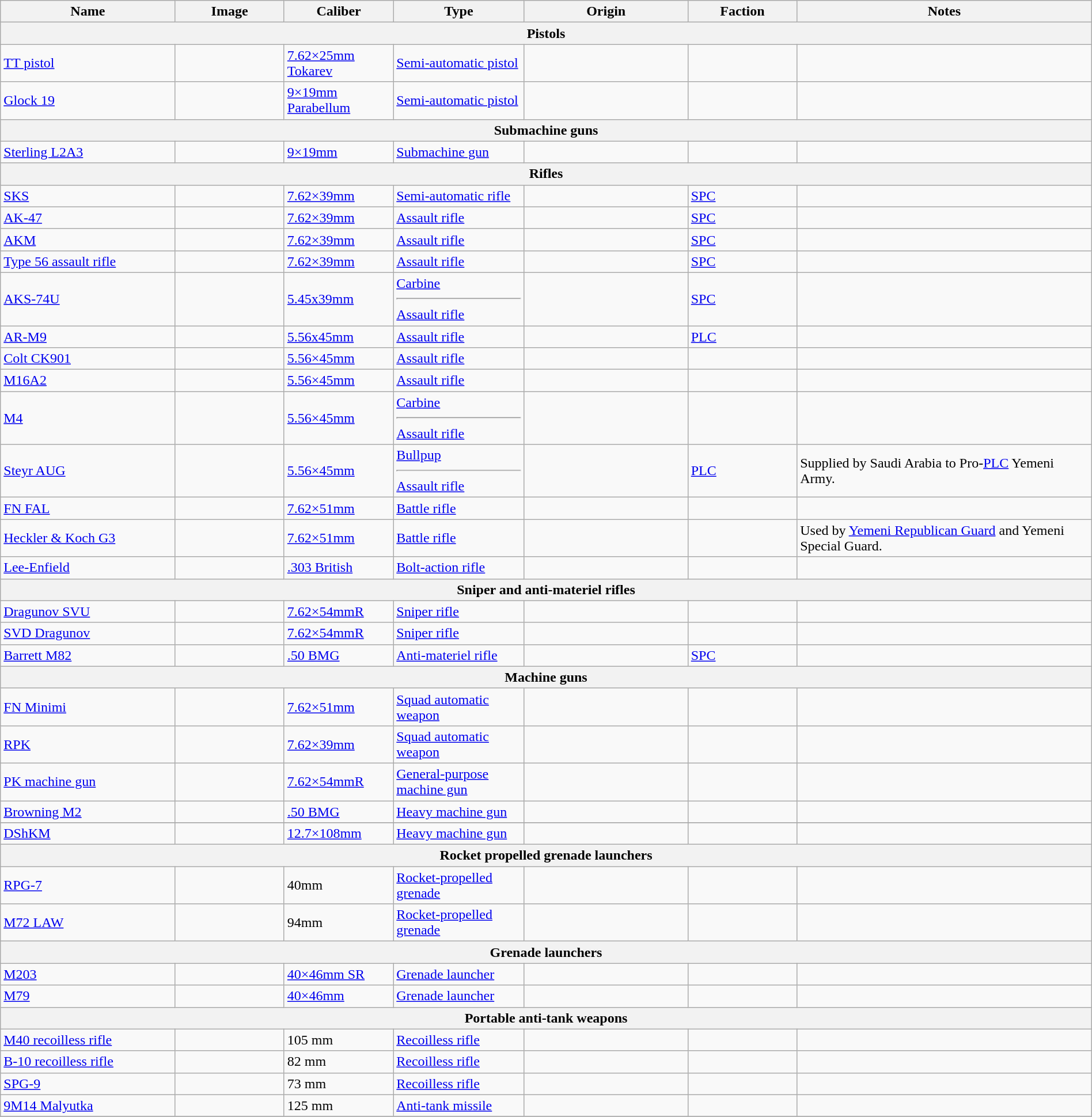<table class="wikitable" style="width:100%;">
<tr>
<th width=16%>Name</th>
<th width=10%>Image</th>
<th width=10%>Caliber</th>
<th width=12%>Type</th>
<th width=15%>Origin</th>
<th width=10%>Faction</th>
<th width=28%>Notes</th>
</tr>
<tr>
<th colspan="7">Pistols</th>
</tr>
<tr>
<td><a href='#'>TT pistol</a></td>
<td></td>
<td><a href='#'>7.62×25mm Tokarev</a></td>
<td><a href='#'>Semi-automatic pistol</a></td>
<td></td>
<td></td>
<td></td>
</tr>
<tr>
<td><a href='#'>Glock 19</a></td>
<td></td>
<td><a href='#'>9×19mm Parabellum</a></td>
<td><a href='#'>Semi-automatic pistol</a></td>
<td></td>
<td></td>
<td></td>
</tr>
<tr>
<th colspan="7">Submachine guns</th>
</tr>
<tr>
<td><a href='#'>Sterling L2A3</a></td>
<td></td>
<td><a href='#'>9×19mm</a></td>
<td><a href='#'>Submachine gun</a></td>
<td></td>
<td></td>
<td></td>
</tr>
<tr>
<th colspan="7">Rifles</th>
</tr>
<tr>
<td><a href='#'>SKS</a></td>
<td></td>
<td><a href='#'>7.62×39mm</a></td>
<td><a href='#'>Semi-automatic rifle</a></td>
<td></td>
<td><a href='#'>SPC</a></td>
<td></td>
</tr>
<tr>
<td><a href='#'>AK-47</a></td>
<td></td>
<td><a href='#'>7.62×39mm</a></td>
<td><a href='#'>Assault rifle</a></td>
<td></td>
<td><a href='#'>SPC</a></td>
<td></td>
</tr>
<tr>
<td><a href='#'>AKM</a></td>
<td></td>
<td><a href='#'>7.62×39mm</a></td>
<td><a href='#'>Assault rifle</a></td>
<td></td>
<td><a href='#'>SPC</a></td>
<td></td>
</tr>
<tr>
<td><a href='#'>Type 56 assault rifle</a></td>
<td></td>
<td><a href='#'>7.62×39mm</a></td>
<td><a href='#'>Assault rifle</a></td>
<td></td>
<td><a href='#'>SPC</a></td>
<td></td>
</tr>
<tr>
<td><a href='#'>AKS-74U</a></td>
<td></td>
<td><a href='#'>5.45x39mm</a></td>
<td><a href='#'>Carbine</a><hr><a href='#'>Assault rifle</a></td>
<td></td>
<td><a href='#'>SPC</a></td>
<td></td>
</tr>
<tr>
<td><a href='#'>AR-M9</a></td>
<td></td>
<td><a href='#'>5.56x45mm</a></td>
<td><a href='#'>Assault rifle</a></td>
<td> <br> </td>
<td><a href='#'>PLC</a></td>
<td></td>
</tr>
<tr>
<td><a href='#'>Colt CK901</a></td>
<td></td>
<td><a href='#'>5.56×45mm</a></td>
<td><a href='#'>Assault rifle</a></td>
<td></td>
<td></td>
<td></td>
</tr>
<tr>
<td><a href='#'>M16A2</a></td>
<td></td>
<td><a href='#'>5.56×45mm</a></td>
<td><a href='#'>Assault rifle</a></td>
<td></td>
<td></td>
<td></td>
</tr>
<tr>
<td><a href='#'>M4</a></td>
<td></td>
<td><a href='#'>5.56×45mm</a></td>
<td><a href='#'>Carbine</a><hr><a href='#'>Assault rifle</a></td>
<td></td>
<td></td>
<td></td>
</tr>
<tr>
<td><a href='#'>Steyr AUG</a></td>
<td></td>
<td><a href='#'>5.56×45mm</a></td>
<td><a href='#'>Bullpup</a><hr><a href='#'>Assault rifle</a></td>
<td></td>
<td><a href='#'>PLC</a></td>
<td>Supplied by Saudi Arabia to Pro-<a href='#'>PLC</a> Yemeni Army.</td>
</tr>
<tr>
<td><a href='#'>FN FAL</a></td>
<td></td>
<td><a href='#'>7.62×51mm</a></td>
<td><a href='#'>Battle rifle</a></td>
<td></td>
<td></td>
<td></td>
</tr>
<tr>
<td><a href='#'>Heckler & Koch G3</a></td>
<td></td>
<td><a href='#'>7.62×51mm</a></td>
<td><a href='#'>Battle rifle</a></td>
<td></td>
<td></td>
<td>Used by <a href='#'>Yemeni Republican Guard</a> and Yemeni Special Guard.</td>
</tr>
<tr>
<td><a href='#'>Lee-Enfield</a></td>
<td></td>
<td><a href='#'>.303 British</a></td>
<td><a href='#'>Bolt-action rifle</a></td>
<td></td>
<td></td>
<td></td>
</tr>
<tr>
<th colspan="7">Sniper and anti-materiel rifles</th>
</tr>
<tr>
<td><a href='#'>Dragunov SVU</a></td>
<td></td>
<td><a href='#'>7.62×54mmR</a></td>
<td><a href='#'>Sniper rifle</a></td>
<td></td>
<td></td>
<td></td>
</tr>
<tr>
<td><a href='#'>SVD Dragunov</a></td>
<td></td>
<td><a href='#'>7.62×54mmR</a></td>
<td><a href='#'>Sniper rifle</a></td>
<td></td>
<td></td>
<td></td>
</tr>
<tr>
<td><a href='#'>Barrett M82</a></td>
<td></td>
<td><a href='#'>.50 BMG</a></td>
<td><a href='#'>Anti-materiel rifle</a></td>
<td></td>
<td><a href='#'>SPC</a></td>
<td></td>
</tr>
<tr>
<th colspan="7">Machine guns</th>
</tr>
<tr>
<td><a href='#'>FN Minimi</a></td>
<td></td>
<td><a href='#'>7.62×51mm</a></td>
<td><a href='#'>Squad automatic weapon</a></td>
<td></td>
<td></td>
<td></td>
</tr>
<tr>
<td><a href='#'>RPK</a></td>
<td></td>
<td><a href='#'>7.62×39mm</a></td>
<td><a href='#'>Squad automatic weapon</a></td>
<td></td>
<td></td>
<td></td>
</tr>
<tr>
<td><a href='#'>PK machine gun</a></td>
<td></td>
<td><a href='#'>7.62×54mmR</a></td>
<td><a href='#'>General-purpose machine gun</a></td>
<td></td>
<td></td>
<td></td>
</tr>
<tr>
<td><a href='#'>Browning M2</a></td>
<td></td>
<td><a href='#'>.50 BMG</a></td>
<td><a href='#'>Heavy machine gun</a></td>
<td></td>
<td></td>
<td></td>
</tr>
<tr>
</tr>
<tr>
<td><a href='#'>DShKM</a></td>
<td></td>
<td><a href='#'>12.7×108mm</a></td>
<td><a href='#'>Heavy machine gun</a></td>
<td></td>
<td></td>
<td></td>
</tr>
<tr>
<th colspan="7">Rocket propelled grenade launchers</th>
</tr>
<tr>
<td><a href='#'>RPG-7</a></td>
<td></td>
<td>40mm</td>
<td><a href='#'>Rocket-propelled grenade</a></td>
<td></td>
<td></td>
<td></td>
</tr>
<tr>
<td><a href='#'>M72 LAW</a></td>
<td></td>
<td>94mm</td>
<td><a href='#'>Rocket-propelled grenade</a></td>
<td></td>
<td></td>
<td></td>
</tr>
<tr>
<th colspan="7">Grenade launchers</th>
</tr>
<tr>
<td><a href='#'>M203</a></td>
<td></td>
<td><a href='#'>40×46mm SR</a></td>
<td><a href='#'>Grenade launcher</a></td>
<td></td>
<td></td>
<td></td>
</tr>
<tr>
<td><a href='#'>M79</a></td>
<td></td>
<td><a href='#'>40×46mm</a></td>
<td><a href='#'>Grenade launcher</a></td>
<td></td>
<td></td>
<td></td>
</tr>
<tr>
<th colspan="7">Portable anti-tank weapons</th>
</tr>
<tr>
<td><a href='#'>M40 recoilless rifle</a></td>
<td></td>
<td>105 mm</td>
<td><a href='#'>Recoilless rifle</a></td>
<td></td>
<td></td>
<td></td>
</tr>
<tr>
<td><a href='#'>B-10 recoilless rifle</a></td>
<td></td>
<td>82 mm</td>
<td><a href='#'>Recoilless rifle</a></td>
<td></td>
<td></td>
<td></td>
</tr>
<tr>
<td><a href='#'>SPG-9</a></td>
<td></td>
<td>73 mm</td>
<td><a href='#'>Recoilless rifle</a></td>
<td></td>
<td></td>
<td></td>
</tr>
<tr>
<td><a href='#'>9M14 Malyutka</a></td>
<td></td>
<td>125 mm</td>
<td><a href='#'>Anti-tank missile</a></td>
<td></td>
<td></td>
<td></td>
</tr>
<tr>
</tr>
</table>
